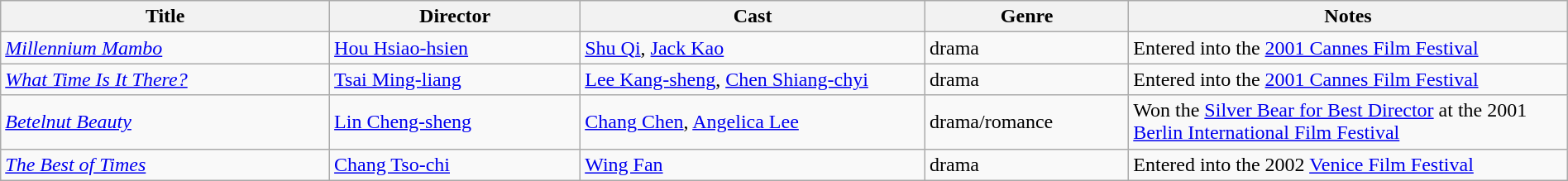<table class="wikitable" width= "100%">
<tr>
<th width=21%>Title</th>
<th width=16%>Director</th>
<th width=22%>Cast</th>
<th width=13%>Genre</th>
<th width=28%>Notes</th>
</tr>
<tr>
<td><em><a href='#'>Millennium Mambo</a></em></td>
<td><a href='#'>Hou Hsiao-hsien</a></td>
<td><a href='#'>Shu Qi</a>, <a href='#'>Jack Kao</a></td>
<td>drama</td>
<td>Entered into the <a href='#'>2001 Cannes Film Festival</a></td>
</tr>
<tr>
<td><em><a href='#'>What Time Is It There?</a></em></td>
<td><a href='#'>Tsai Ming-liang</a></td>
<td><a href='#'>Lee Kang-sheng</a>, <a href='#'>Chen Shiang-chyi</a></td>
<td>drama</td>
<td>Entered into the <a href='#'>2001 Cannes Film Festival</a></td>
</tr>
<tr>
<td><em><a href='#'>Betelnut Beauty</a></em></td>
<td><a href='#'>Lin Cheng-sheng</a></td>
<td><a href='#'>Chang Chen</a>, <a href='#'>Angelica Lee</a></td>
<td>drama/romance</td>
<td>Won the <a href='#'>Silver Bear for Best Director</a> at the 2001 <a href='#'>Berlin International Film Festival</a></td>
</tr>
<tr>
<td><em><a href='#'>The Best of Times</a></em></td>
<td><a href='#'>Chang Tso-chi</a></td>
<td><a href='#'>Wing Fan</a></td>
<td>drama</td>
<td>Entered into the 2002 <a href='#'>Venice Film Festival</a></td>
</tr>
</table>
